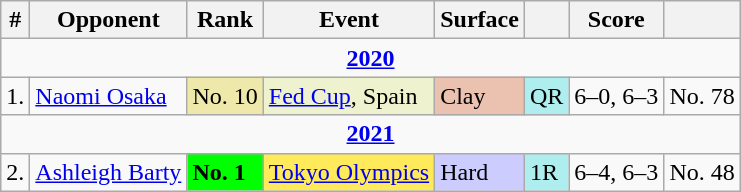<table class="wikitable sortable">
<tr>
<th>#</th>
<th>Opponent</th>
<th>Rank</th>
<th>Event</th>
<th>Surface</th>
<th></th>
<th>Score</th>
<th></th>
</tr>
<tr>
<td colspan="8" style="text-align:center"><strong><a href='#'>2020</a></strong></td>
</tr>
<tr>
<td>1.</td>
<td> <a href='#'>Naomi Osaka</a></td>
<td bgcolor=eee8aa>No. 10</td>
<td bgcolor=eff2cf><a href='#'>Fed Cup</a>, Spain</td>
<td bgcolor=EBC2AF>Clay</td>
<td bgcolor=afeeee>QR</td>
<td>6–0, 6–3</td>
<td>No. 78</td>
</tr>
<tr>
<td colspan="8" style="text-align:center"><strong><a href='#'>2021</a></strong></td>
</tr>
<tr>
<td>2.</td>
<td> <a href='#'>Ashleigh Barty</a></td>
<td bgcolor=lime><strong>No. 1</strong></td>
<td bgcolor=FFEA5C><a href='#'>Tokyo Olympics</a></td>
<td bgcolor=ccccff>Hard</td>
<td bgcolor=afeeee>1R</td>
<td>6–4, 6–3</td>
<td>No. 48</td>
</tr>
</table>
